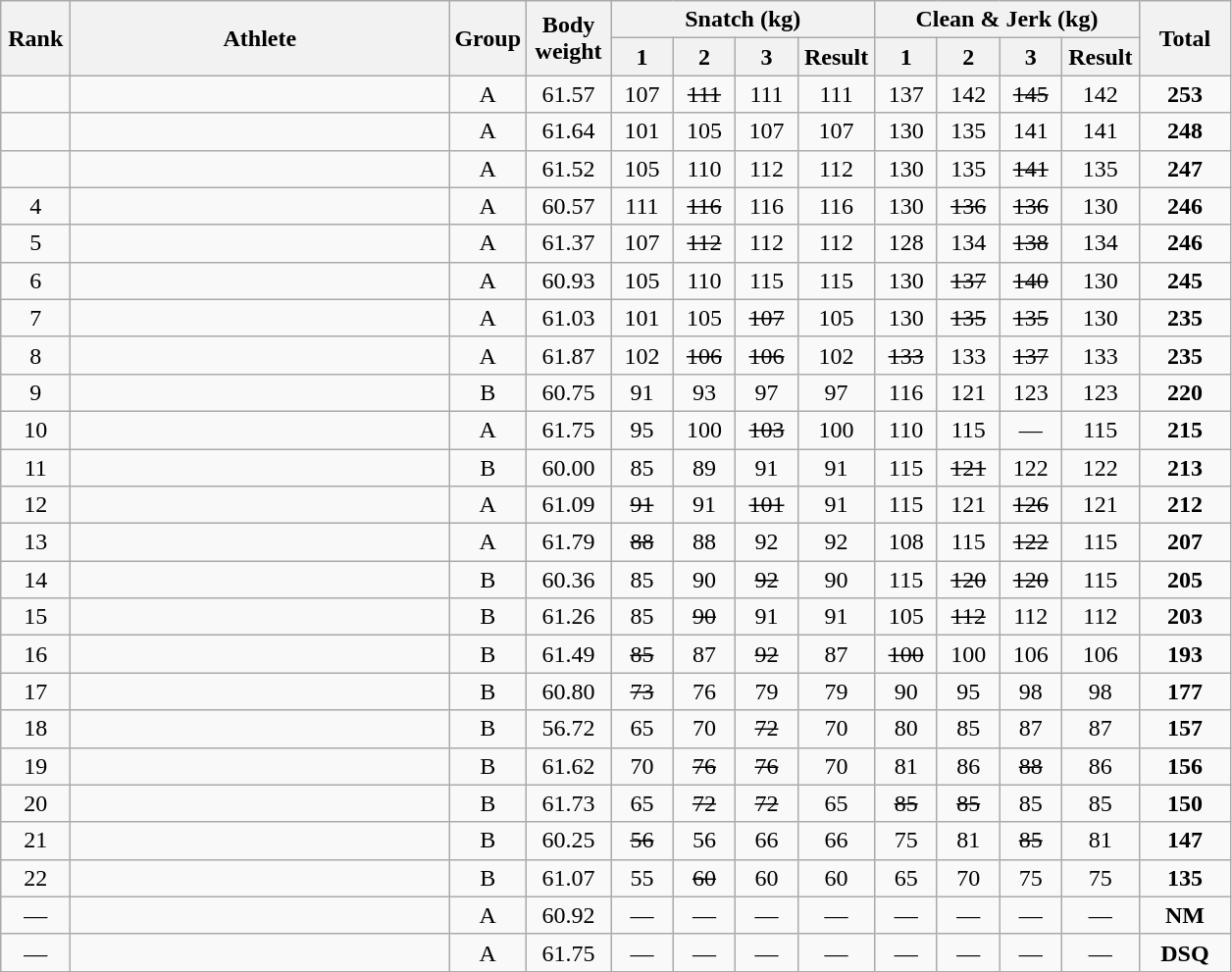<table class = "wikitable" style="text-align:center;">
<tr>
<th rowspan=2 width=40>Rank</th>
<th rowspan=2 width=250>Athlete</th>
<th rowspan=2 width=40>Group</th>
<th rowspan=2 width=50>Body weight</th>
<th colspan=4>Snatch (kg)</th>
<th colspan=4>Clean & Jerk (kg)</th>
<th rowspan=2 width=55>Total</th>
</tr>
<tr>
<th width=35>1</th>
<th width=35>2</th>
<th width=35>3</th>
<th width=45>Result</th>
<th width=35>1</th>
<th width=35>2</th>
<th width=35>3</th>
<th width=45>Result</th>
</tr>
<tr>
<td></td>
<td align=left></td>
<td>A</td>
<td>61.57</td>
<td>107</td>
<td><s>111</s></td>
<td>111</td>
<td>111</td>
<td>137</td>
<td>142</td>
<td><s>145</s></td>
<td>142</td>
<td><strong>253</strong></td>
</tr>
<tr>
<td></td>
<td align=left></td>
<td>A</td>
<td>61.64</td>
<td>101</td>
<td>105</td>
<td>107</td>
<td>107</td>
<td>130</td>
<td>135</td>
<td>141</td>
<td>141</td>
<td><strong>248</strong></td>
</tr>
<tr>
<td></td>
<td align=left></td>
<td>A</td>
<td>61.52</td>
<td>105</td>
<td>110</td>
<td>112</td>
<td>112</td>
<td>130</td>
<td>135</td>
<td><s>141</s></td>
<td>135</td>
<td><strong>247</strong></td>
</tr>
<tr>
<td>4</td>
<td align=left></td>
<td>A</td>
<td>60.57</td>
<td>111</td>
<td><s>116</s></td>
<td>116</td>
<td>116</td>
<td>130</td>
<td><s>136</s></td>
<td><s>136</s></td>
<td>130</td>
<td><strong>246</strong></td>
</tr>
<tr>
<td>5</td>
<td align=left></td>
<td>A</td>
<td>61.37</td>
<td>107</td>
<td><s>112</s></td>
<td>112</td>
<td>112</td>
<td>128</td>
<td>134</td>
<td><s>138</s></td>
<td>134</td>
<td><strong>246</strong></td>
</tr>
<tr>
<td>6</td>
<td align=left></td>
<td>A</td>
<td>60.93</td>
<td>105</td>
<td>110</td>
<td>115</td>
<td>115</td>
<td>130</td>
<td><s>137</s></td>
<td><s>140</s></td>
<td>130</td>
<td><strong>245</strong></td>
</tr>
<tr>
<td>7</td>
<td align=left></td>
<td>A</td>
<td>61.03</td>
<td>101</td>
<td>105</td>
<td><s>107</s></td>
<td>105</td>
<td>130</td>
<td><s>135</s></td>
<td><s>135</s></td>
<td>130</td>
<td><strong>235</strong></td>
</tr>
<tr>
<td>8</td>
<td align=left></td>
<td>A</td>
<td>61.87</td>
<td>102</td>
<td><s>106</s></td>
<td><s>106</s></td>
<td>102</td>
<td><s>133</s></td>
<td>133</td>
<td><s>137</s></td>
<td>133</td>
<td><strong>235</strong></td>
</tr>
<tr>
<td>9</td>
<td align=left></td>
<td>B</td>
<td>60.75</td>
<td>91</td>
<td>93</td>
<td>97</td>
<td>97</td>
<td>116</td>
<td>121</td>
<td>123</td>
<td>123</td>
<td><strong>220</strong></td>
</tr>
<tr>
<td>10</td>
<td align=left></td>
<td>A</td>
<td>61.75</td>
<td>95</td>
<td>100</td>
<td><s>103</s></td>
<td>100</td>
<td>110</td>
<td>115</td>
<td>—</td>
<td>115</td>
<td><strong>215</strong></td>
</tr>
<tr>
<td>11</td>
<td align=left></td>
<td>B</td>
<td>60.00</td>
<td>85</td>
<td>89</td>
<td>91</td>
<td>91</td>
<td>115</td>
<td><s>121</s></td>
<td>122</td>
<td>122</td>
<td><strong>213</strong></td>
</tr>
<tr>
<td>12</td>
<td align=left></td>
<td>A</td>
<td>61.09</td>
<td><s>91</s></td>
<td>91</td>
<td><s>101</s></td>
<td>91</td>
<td>115</td>
<td>121</td>
<td><s>126</s></td>
<td>121</td>
<td><strong>212</strong></td>
</tr>
<tr>
<td>13</td>
<td align=left></td>
<td>A</td>
<td>61.79</td>
<td><s>88</s></td>
<td>88</td>
<td>92</td>
<td>92</td>
<td>108</td>
<td>115</td>
<td><s>122</s></td>
<td>115</td>
<td><strong>207</strong></td>
</tr>
<tr>
<td>14</td>
<td align=left></td>
<td>B</td>
<td>60.36</td>
<td>85</td>
<td>90</td>
<td><s>92</s></td>
<td>90</td>
<td>115</td>
<td><s>120</s></td>
<td><s>120</s></td>
<td>115</td>
<td><strong>205</strong></td>
</tr>
<tr>
<td>15</td>
<td align=left></td>
<td>B</td>
<td>61.26</td>
<td>85</td>
<td><s>90</s></td>
<td>91</td>
<td>91</td>
<td>105</td>
<td><s>112</s></td>
<td>112</td>
<td>112</td>
<td><strong>203</strong></td>
</tr>
<tr>
<td>16</td>
<td align=left></td>
<td>B</td>
<td>61.49</td>
<td><s>85</s></td>
<td>87</td>
<td><s>92</s></td>
<td>87</td>
<td><s>100</s></td>
<td>100</td>
<td>106</td>
<td>106</td>
<td><strong>193</strong></td>
</tr>
<tr>
<td>17</td>
<td align=left></td>
<td>B</td>
<td>60.80</td>
<td><s>73</s></td>
<td>76</td>
<td>79</td>
<td>79</td>
<td>90</td>
<td>95</td>
<td>98</td>
<td>98</td>
<td><strong>177</strong></td>
</tr>
<tr>
<td>18</td>
<td align=left></td>
<td>B</td>
<td>56.72</td>
<td>65</td>
<td>70</td>
<td><s>72</s></td>
<td>70</td>
<td>80</td>
<td>85</td>
<td>87</td>
<td>87</td>
<td><strong>157</strong></td>
</tr>
<tr>
<td>19</td>
<td align=left></td>
<td>B</td>
<td>61.62</td>
<td>70</td>
<td><s>76</s></td>
<td><s>76</s></td>
<td>70</td>
<td>81</td>
<td>86</td>
<td><s>88</s></td>
<td>86</td>
<td><strong>156</strong></td>
</tr>
<tr>
<td>20</td>
<td align=left></td>
<td>B</td>
<td>61.73</td>
<td>65</td>
<td><s>72</s></td>
<td><s>72</s></td>
<td>65</td>
<td><s>85</s></td>
<td><s>85</s></td>
<td>85</td>
<td>85</td>
<td><strong>150</strong></td>
</tr>
<tr>
<td>21</td>
<td align=left></td>
<td>B</td>
<td>60.25</td>
<td><s>56</s></td>
<td>56</td>
<td>66</td>
<td>66</td>
<td>75</td>
<td>81</td>
<td><s>85</s></td>
<td>81</td>
<td><strong>147</strong></td>
</tr>
<tr>
<td>22</td>
<td align=left></td>
<td>B</td>
<td>61.07</td>
<td>55</td>
<td><s>60</s></td>
<td>60</td>
<td>60</td>
<td>65</td>
<td>70</td>
<td>75</td>
<td>75</td>
<td><strong>135</strong></td>
</tr>
<tr>
<td>—</td>
<td align=left></td>
<td>A</td>
<td>60.92</td>
<td>—</td>
<td>—</td>
<td>—</td>
<td>—</td>
<td>—</td>
<td>—</td>
<td>—</td>
<td>—</td>
<td><strong>NM</strong></td>
</tr>
<tr>
<td>—</td>
<td align=left></td>
<td>A</td>
<td>61.75</td>
<td>—</td>
<td>—</td>
<td>—</td>
<td>—</td>
<td>—</td>
<td>—</td>
<td>—</td>
<td>—</td>
<td><strong>DSQ</strong></td>
</tr>
</table>
